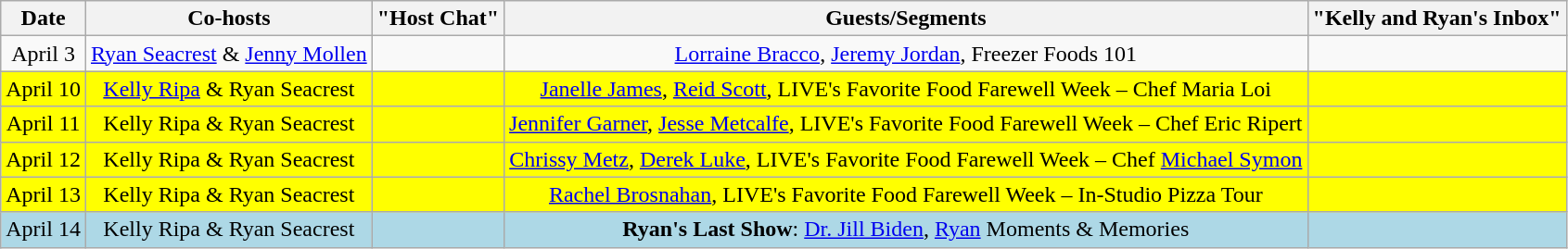<table class="wikitable sortable" style="text-align:center;">
<tr>
<th>Date</th>
<th>Co-hosts</th>
<th>"Host Chat"</th>
<th>Guests/Segments</th>
<th>"Kelly and Ryan's Inbox"</th>
</tr>
<tr>
<td>April 3</td>
<td><a href='#'>Ryan Seacrest</a> & <a href='#'>Jenny Mollen</a></td>
<td></td>
<td><a href='#'>Lorraine Bracco</a>, <a href='#'>Jeremy Jordan</a>, Freezer Foods 101</td>
<td></td>
</tr>
<tr style="background:yellow;">
<td>April 10</td>
<td><a href='#'>Kelly Ripa</a> & Ryan Seacrest</td>
<td></td>
<td><a href='#'>Janelle James</a>, <a href='#'>Reid Scott</a>, LIVE's Favorite Food Farewell Week – Chef Maria Loi</td>
<td></td>
</tr>
<tr style="background:yellow;">
<td>April 11</td>
<td>Kelly Ripa & Ryan Seacrest</td>
<td></td>
<td><a href='#'>Jennifer Garner</a>, <a href='#'>Jesse Metcalfe</a>, LIVE's Favorite Food Farewell Week – Chef Eric Ripert</td>
<td></td>
</tr>
<tr style="background:yellow;">
<td>April 12</td>
<td>Kelly Ripa & Ryan Seacrest</td>
<td></td>
<td><a href='#'>Chrissy Metz</a>, <a href='#'>Derek Luke</a>, LIVE's Favorite Food Farewell Week – Chef <a href='#'>Michael Symon</a></td>
<td></td>
</tr>
<tr style="background:yellow;">
<td>April 13</td>
<td>Kelly Ripa & Ryan Seacrest</td>
<td></td>
<td><a href='#'>Rachel Brosnahan</a>, LIVE's Favorite Food Farewell Week – In-Studio Pizza Tour</td>
<td></td>
</tr>
<tr style="background:lightblue;">
<td>April 14</td>
<td>Kelly Ripa & Ryan Seacrest</td>
<td></td>
<td><strong>Ryan's Last Show</strong>: <a href='#'>Dr. Jill Biden</a>, <a href='#'>Ryan</a> Moments & Memories</td>
<td></td>
</tr>
</table>
